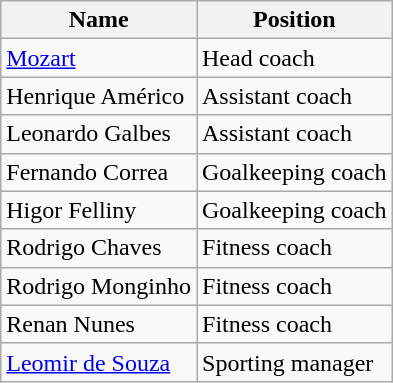<table class="wikitable">
<tr>
<th>Name</th>
<th>Position</th>
</tr>
<tr>
<td> <a href='#'>Mozart</a></td>
<td>Head coach</td>
</tr>
<tr>
<td> Henrique Américo</td>
<td>Assistant coach</td>
</tr>
<tr>
<td> Leonardo Galbes</td>
<td>Assistant coach</td>
</tr>
<tr>
<td> Fernando Correa</td>
<td>Goalkeeping coach</td>
</tr>
<tr>
<td> Higor Felliny</td>
<td>Goalkeeping coach</td>
</tr>
<tr>
<td> Rodrigo Chaves</td>
<td>Fitness coach</td>
</tr>
<tr>
<td> Rodrigo Monginho</td>
<td>Fitness coach</td>
</tr>
<tr>
<td> Renan Nunes</td>
<td>Fitness coach</td>
</tr>
<tr>
<td> <a href='#'>Leomir de Souza</a></td>
<td>Sporting manager</td>
</tr>
</table>
